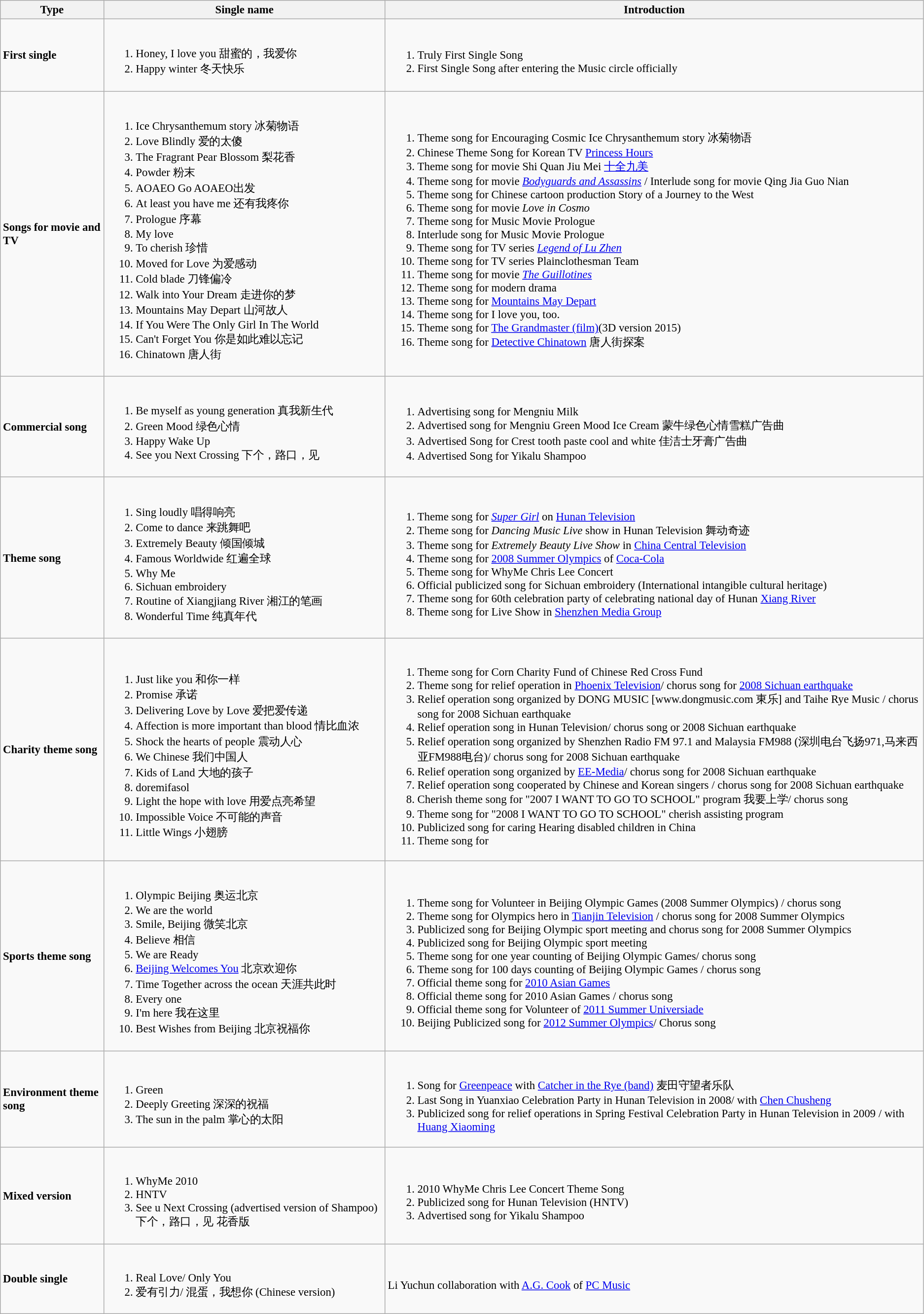<table class="wikitable" style="font-size: 95%;">
<tr>
<th>Type</th>
<th>Single name</th>
<th>Introduction</th>
</tr>
<tr>
<td><strong>First single</strong></td>
<td><br><ol><li>Honey, I love you 甜蜜的，我爱你</li><li>Happy winter 冬天快乐</li></ol></td>
<td><br><ol><li>Truly First Single Song</li><li>First Single Song after entering the Music circle officially </li></ol></td>
</tr>
<tr>
<td><strong>Songs for movie and TV</strong></td>
<td><br><ol><li>Ice Chrysanthemum story 冰菊物语</li><li>Love Blindly 爱的太傻</li><li>The Fragrant Pear Blossom 梨花香</li><li>Powder 粉末</li><li>AOAEO Go AOAEO出发</li><li>At least you have me 还有我疼你</li><li>Prologue 序幕</li><li>My love</li><li>To cherish 珍惜</li><li>Moved for Love 为爱感动</li><li>Cold blade 刀锋偏冷</li><li>Walk into Your Dream 走进你的梦</li><li>Mountains May Depart 山河故人</li><li>If You Were The Only Girl In The World</li><li>Can't Forget You 你是如此难以忘记</li><li>Chinatown 唐人街</li></ol></td>
<td><br><ol><li>Theme song for Encouraging Cosmic Ice Chrysanthemum story 冰菊物语</li><li>Chinese Theme Song for Korean TV <a href='#'>Princess Hours</a></li><li>Theme song for movie Shi Quan Jiu Mei <a href='#'>十全九美</a></li><li>Theme song for movie <em><a href='#'>Bodyguards and Assassins</a></em> / Interlude song for movie Qing Jia Guo Nian </li><li>Theme song for Chinese cartoon production Story of a Journey to the West </li><li>Theme song for movie <em>Love in Cosmo</em> </li><li>Theme song for Music Movie Prologue </li><li>Interlude song for Music Movie Prologue</li><li>Theme song for TV series <em><a href='#'>Legend of Lu Zhen</a></em> </li><li>Theme song for TV series Plainclothesman Team </li><li>Theme song for movie <em><a href='#'>The Guillotines</a></em></li><li>Theme song for modern drama </li><li>Theme song for <a href='#'>Mountains May Depart</a></li><li>Theme song for I love you, too. </li><li>Theme song for <a href='#'>The Grandmaster (film)</a>(3D version 2015)</li><li>Theme song for <a href='#'>Detective Chinatown</a> 唐人街探案</li></ol></td>
</tr>
<tr>
<td><strong>Commercial song</strong></td>
<td><br><ol><li>Be myself as young generation 真我新生代</li><li>Green Mood 绿色心情</li><li>Happy Wake Up</li><li>See you Next Crossing 下个，路口，见</li></ol></td>
<td><br><ol><li>Advertising song for Mengniu Milk </li><li>Advertised song for Mengniu Green Mood Ice Cream 蒙牛绿色心情雪糕广告曲</li><li>Advertised Song for Crest tooth paste cool and white 佳洁士牙膏广告曲 </li><li>Advertised Song for Yikalu Shampoo </li></ol></td>
</tr>
<tr>
<td><strong>Theme song</strong></td>
<td><br><ol><li>Sing loudly 唱得响亮</li><li>Come to dance 来跳舞吧</li><li>Extremely Beauty 倾国倾城</li><li>Famous Worldwide 红遍全球</li><li>Why Me</li><li>Sichuan embroidery </li><li>Routine of Xiangjiang River 湘江的笔画</li><li>Wonderful Time 纯真年代</li></ol></td>
<td><br><ol><li>Theme song for <em><a href='#'>Super Girl</a></em> on <a href='#'>Hunan Television</a></li><li>Theme song for <em>Dancing Music Live</em> show in Hunan Television 舞动奇迹</li><li>Theme song for <em>Extremely Beauty Live Show</em> in <a href='#'>China Central Television</a></li><li>Theme song for <a href='#'>2008 Summer Olympics</a> of <a href='#'>Coca-Cola</a></li><li>Theme song for WhyMe Chris Lee Concert</li><li>Official publicized song for Sichuan embroidery (International intangible cultural heritage) </li><li>Theme song for 60th celebration party of celebrating national day of Hunan <a href='#'>Xiang River</a></li><li>Theme song for Live Show in <a href='#'>Shenzhen Media Group</a></li></ol></td>
</tr>
<tr>
<td><strong>Charity theme song</strong></td>
<td><br><ol><li>Just like you 和你一样</li><li>Promise 承诺</li><li>Delivering Love by Love 爱把爱传递</li><li>Affection is more important than blood 情比血浓</li><li>Shock the hearts of people 震动人心</li><li>We Chinese 我们中国人</li><li>Kids of Land 大地的孩子</li><li>doremifasol</li><li>Light the hope with love 用爱点亮希望</li><li>Impossible Voice 不可能的声音</li><li>Little Wings 小翅膀</li></ol></td>
<td><br><ol><li>Theme song for Corn Charity Fund of Chinese Red Cross Fund  </li><li>Theme song for relief operation in <a href='#'>Phoenix Television</a>/ chorus song for <a href='#'>2008 Sichuan earthquake</a></li><li>Relief operation song organized by DONG MUSIC [www.dongmusic.com 東乐] and Taihe Rye Music / chorus song for 2008 Sichuan earthquake </li><li>Relief operation song in Hunan Television/ chorus song or 2008 Sichuan earthquake </li><li>Relief operation song organized by Shenzhen Radio FM 97.1  and Malaysia FM988 (深圳电台飞扬971,马来西亚FM988电台)/ chorus song for 2008 Sichuan earthquake </li><li>Relief operation song organized by <a href='#'>EE-Media</a>/ chorus song for 2008 Sichuan earthquake </li><li>Relief operation song cooperated by Chinese and Korean singers / chorus song for 2008 Sichuan earthquake </li><li>Cherish theme song for "2007 I WANT TO GO TO SCHOOL" program 我要上学/ chorus song </li><li>Theme song for "2008 I WANT TO GO TO SCHOOL" cherish assisting program </li><li>Publicized song for caring Hearing disabled children in China </li><li>Theme song for </li></ol></td>
</tr>
<tr>
<td><strong>Sports theme song</strong></td>
<td><br><ol><li>Olympic Beijing 奥运北京</li><li>We are the world</li><li>Smile, Beijing 微笑北京</li><li>Believe 相信</li><li>We are Ready</li><li><a href='#'>Beijing Welcomes You</a> 北京欢迎你</li><li>Time Together across the ocean 天涯共此时</li><li>Every one</li><li>I'm here 我在这里</li><li>Best Wishes from Beijing 北京祝福你</li></ol></td>
<td><br><ol><li>Theme song for Volunteer in  Beijing Olympic Games (2008 Summer Olympics) / chorus song</li><li>Theme song for Olympics hero in <a href='#'>Tianjin Television</a> / chorus song for 2008 Summer Olympics</li><li>Publicized song for Beijing Olympic sport meeting and chorus song for 2008 Summer Olympics</li><li>Publicized song for Beijing Olympic sport meeting</li><li>Theme song for one year counting of Beijing Olympic Games/ chorus song </li><li>Theme song for 100 days counting of Beijing Olympic Games / chorus song </li><li>Official theme song for <a href='#'>2010 Asian Games</a></li><li>Official theme song for 2010 Asian Games / chorus song </li><li>Official theme song for Volunteer of <a href='#'>2011 Summer Universiade</a></li><li>Beijing Publicized song for <a href='#'>2012 Summer Olympics</a>/ Chorus song </li></ol></td>
</tr>
<tr>
<td><strong>Environment theme song</strong></td>
<td><br><ol><li>Green</li><li>Deeply Greeting 深深的祝福</li><li>The sun in the palm 掌心的太阳</li></ol></td>
<td><br><ol><li>Song for <a href='#'>Greenpeace</a> with <a href='#'>Catcher in the Rye (band)</a> 麦田守望者乐队 </li><li>Last Song in Yuanxiao Celebration Party in Hunan Television in 2008/ with <a href='#'>Chen Chusheng</a></li><li>Publicized song for relief operations in Spring Festival Celebration Party in Hunan Television in 2009 / with <a href='#'>Huang Xiaoming</a></li></ol></td>
</tr>
<tr>
<td><strong>Mixed version</strong></td>
<td><br><ol><li>WhyMe 2010</li><li>HNTV</li><li>See u Next Crossing (advertised version of Shampoo) 下个，路口，见 花香版</li></ol></td>
<td><br><ol><li>2010 WhyMe Chris Lee Concert Theme Song</li><li>Publicized song for Hunan Television (HNTV)</li><li>Advertised song for Yikalu Shampoo</li></ol></td>
</tr>
<tr>
<td><strong>Double single</strong></td>
<td><br><ol><li>Real Love/ Only You</li><li>爱有引力/ 混蛋，我想你 (Chinese version)</li></ol></td>
<td><br>Li Yuchun collaboration with <a href='#'>A.G. Cook</a> of <a href='#'>PC Music</a></td>
</tr>
</table>
